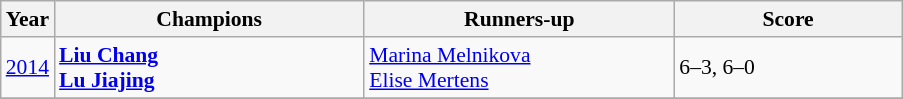<table class="wikitable" style="font-size:90%">
<tr>
<th>Year</th>
<th width="200">Champions</th>
<th width="200">Runners-up</th>
<th width="145">Score</th>
</tr>
<tr>
<td><a href='#'>2014</a></td>
<td> <strong><a href='#'>Liu Chang</a></strong> <br>  <strong><a href='#'>Lu Jiajing</a></strong></td>
<td> <a href='#'>Marina Melnikova</a> <br>  <a href='#'>Elise Mertens</a></td>
<td>6–3, 6–0</td>
</tr>
<tr>
</tr>
</table>
